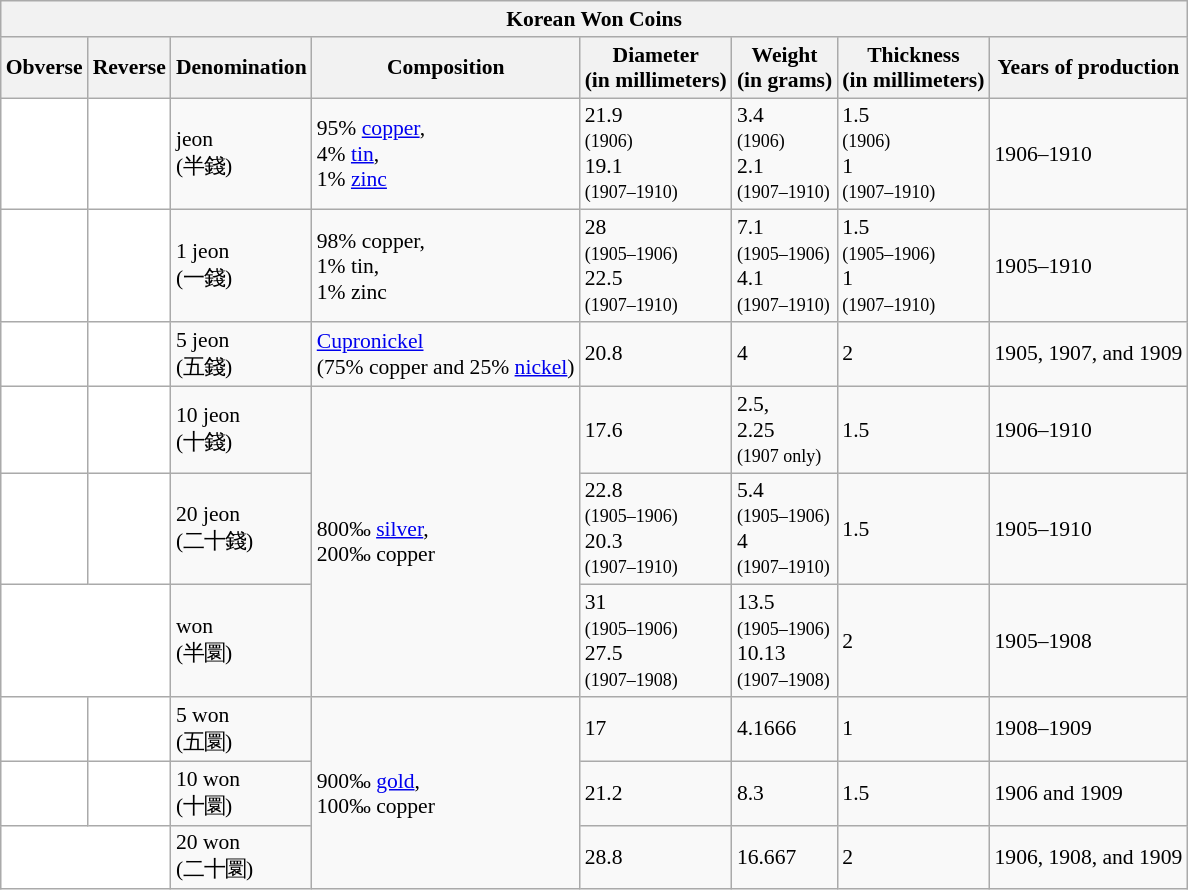<table class="wikitable" style="font-size: 90%">
<tr>
<th colspan=8>Korean Won Coins</th>
</tr>
<tr>
<th>Obverse</th>
<th>Reverse</th>
<th>Denomination</th>
<th>Composition</th>
<th>Diameter<br>(in millimeters)</th>
<th>Weight<br>(in grams)</th>
<th>Thickness<br>(in millimeters)</th>
<th>Years of production</th>
</tr>
<tr>
<td align="center" bgcolor="#ffffff"></td>
<td align="center" bgcolor="#ffffff"></td>
<td> jeon<br>(半錢)</td>
<td>95% <a href='#'>copper</a>,<br>4% <a href='#'>tin</a>,<br>1% <a href='#'>zinc</a></td>
<td>21.9<br><small>(1906)</small><br>19.1<br><small>(1907–1910)</small></td>
<td>3.4<br><small>(1906)</small><br>2.1<br><small>(1907–1910)</small></td>
<td>1.5<br><small>(1906)</small><br>1<br><small>(1907–1910)</small></td>
<td>1906–1910</td>
</tr>
<tr>
<td align="center" bgcolor="#ffffff"></td>
<td align="center" bgcolor="#ffffff"></td>
<td>1 jeon<br>(一錢)</td>
<td>98% copper,<br>1% tin,<br> 1% zinc</td>
<td>28<br><small>(1905–1906)</small><br>22.5<br><small>(1907–1910)</small></td>
<td>7.1<br><small>(1905–1906)</small><br>4.1<br><small>(1907–1910)</small></td>
<td>1.5<br><small>(1905–1906)</small><br>1<br><small>(1907–1910)</small></td>
<td>1905–1910</td>
</tr>
<tr>
<td align="center" bgcolor="#ffffff"></td>
<td align="center" bgcolor="#ffffff"></td>
<td>5 jeon<br>(五錢)</td>
<td><a href='#'>Cupronickel</a><br>(75% copper and 25% <a href='#'>nickel</a>)</td>
<td>20.8</td>
<td>4</td>
<td>2</td>
<td>1905, 1907, and 1909</td>
</tr>
<tr>
<td align="center" bgcolor="#ffffff"></td>
<td align="center" bgcolor="#ffffff"></td>
<td>10 jeon<br>(十錢)</td>
<td rowspan="3">800‰ <a href='#'>silver</a>,<br>200‰ copper</td>
<td>17.6</td>
<td>2.5,<br>2.25<br><small>(1907 only)</small></td>
<td>1.5</td>
<td>1906–1910</td>
</tr>
<tr>
<td align="center" bgcolor="#ffffff"></td>
<td align="center" bgcolor="#ffffff"></td>
<td>20 jeon<br>(二十錢)</td>
<td>22.8<br><small>(1905–1906)</small><br>20.3<br><small>(1907–1910)</small></td>
<td>5.4<br><small>(1905–1906)</small><br>4<br><small>(1907–1910)</small></td>
<td>1.5</td>
<td>1905–1910</td>
</tr>
<tr>
<td align="center" bgcolor="#ffffff" colspan = "2"></td>
<td> won<br>(半圜)</td>
<td>31<br><small>(1905–1906)</small><br>27.5<br><small>(1907–1908)</small></td>
<td>13.5<br><small>(1905–1906)</small><br>10.13<br><small>(1907–1908)</small></td>
<td>2</td>
<td>1905–1908</td>
</tr>
<tr>
<td align="center" bgcolor="#ffffff"></td>
<td align="center" bgcolor="#ffffff"></td>
<td>5 won<br>(五圜)</td>
<td rowspan=3>900‰ <a href='#'>gold</a>,<br>100‰ copper</td>
<td>17</td>
<td>4.1666</td>
<td>1</td>
<td>1908–1909</td>
</tr>
<tr>
<td align="center" bgcolor="#ffffff"></td>
<td align="center" bgcolor="#ffffff"></td>
<td>10 won<br>(十圜)</td>
<td>21.2</td>
<td>8.3</td>
<td>1.5</td>
<td>1906 and 1909</td>
</tr>
<tr>
<td align="center" bgcolor="#ffffff" colspan = "2"></td>
<td>20 won<br>(二十圜)</td>
<td>28.8</td>
<td>16.667</td>
<td>2</td>
<td>1906, 1908, and 1909</td>
</tr>
</table>
